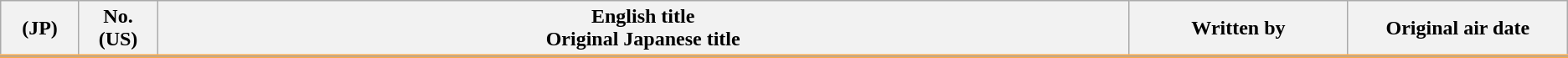<table class="wikitable">
<tr style="border-bottom: 3px solid #FCA845;">
<th style="width:5%;"> (JP)</th>
<th style="width:5%;">No. (US)</th>
<th>English title<br> Original Japanese title</th>
<th style="width:14%;">Written by</th>
<th style="width:14%;">Original air date</th>
</tr>
<tr>
</tr>
</table>
